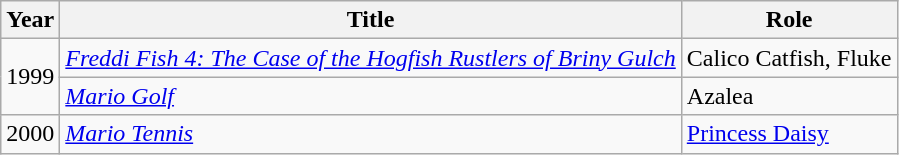<table class="wikitable sortable">
<tr>
<th>Year</th>
<th>Title</th>
<th>Role</th>
</tr>
<tr>
<td rowspan="2">1999</td>
<td><em><a href='#'>Freddi Fish 4: The Case of the Hogfish Rustlers of Briny Gulch</a></em></td>
<td>Calico Catfish, Fluke</td>
</tr>
<tr>
<td><em><a href='#'>Mario Golf</a></em></td>
<td>Azalea</td>
</tr>
<tr>
<td>2000</td>
<td><em><a href='#'>Mario Tennis</a></em></td>
<td><a href='#'>Princess Daisy</a></td>
</tr>
</table>
